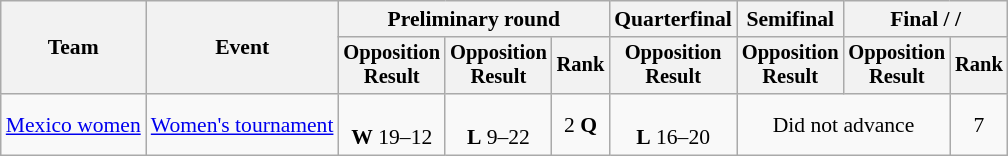<table class=wikitable style=font-size:90%;text-align:center>
<tr>
<th rowspan=2>Team</th>
<th rowspan=2>Event</th>
<th colspan=3>Preliminary round</th>
<th>Quarterfinal</th>
<th>Semifinal</th>
<th colspan=2>Final /  / </th>
</tr>
<tr style=font-size:95%>
<th>Opposition<br>Result</th>
<th>Opposition<br>Result</th>
<th>Rank</th>
<th>Opposition<br>Result</th>
<th>Opposition<br>Result</th>
<th>Opposition<br>Result</th>
<th>Rank</th>
</tr>
<tr>
<td align=left><a href='#'>Mexico women</a></td>
<td align=left><a href='#'>Women's tournament</a></td>
<td><br><strong>W</strong> 19–12</td>
<td><br><strong>L</strong> 9–22</td>
<td>2 <strong>Q</strong></td>
<td><br><strong>L</strong> 16–20</td>
<td colspan=2>Did not advance</td>
<td>7</td>
</tr>
</table>
